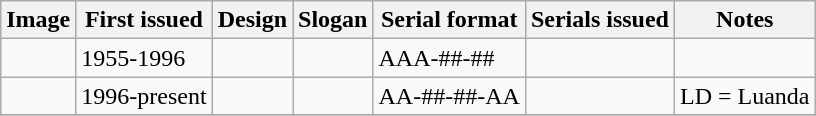<table class="wikitable">
<tr>
<th>Image</th>
<th>First issued</th>
<th>Design</th>
<th>Slogan</th>
<th>Serial format</th>
<th>Serials issued</th>
<th>Notes</th>
</tr>
<tr>
<td></td>
<td>1955-1996</td>
<td></td>
<td></td>
<td>AAA-##-##</td>
<td></td>
<td></td>
</tr>
<tr>
<td></td>
<td>1996-present</td>
<td></td>
<td></td>
<td>AA-##-##-AA</td>
<td></td>
<td>LD = Luanda</td>
</tr>
<tr>
</tr>
</table>
